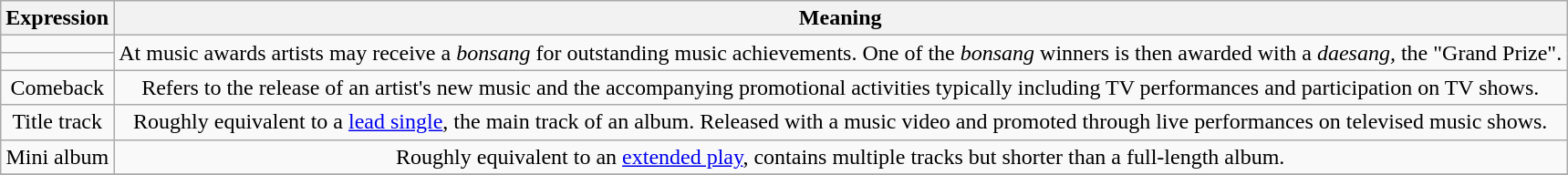<table class="wikitable" style="text-align:center;">
<tr>
<th>Expression</th>
<th>Meaning</th>
</tr>
<tr>
<td></td>
<td rowspan="2">At music awards artists may receive a <em>bonsang</em> for outstanding music achievements. One of the <em>bonsang</em> winners is then awarded with a <em>daesang,</em> the "Grand Prize".</td>
</tr>
<tr>
<td></td>
</tr>
<tr>
<td>Comeback</td>
<td>Refers to the release of an artist's new music and the accompanying promotional activities typically including TV performances and participation on TV shows.</td>
</tr>
<tr>
<td>Title track</td>
<td>Roughly equivalent to a <a href='#'>lead single</a>, the main track of an album. Released with a music video and promoted through live performances on televised music shows.</td>
</tr>
<tr>
<td>Mini album</td>
<td>Roughly equivalent to an <a href='#'>extended play</a>, contains multiple tracks but shorter than a full-length album.</td>
</tr>
<tr>
</tr>
</table>
